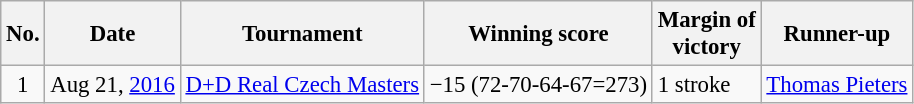<table class="wikitable" style="font-size:95%;">
<tr>
<th>No.</th>
<th>Date</th>
<th>Tournament</th>
<th>Winning score</th>
<th>Margin of<br>victory</th>
<th>Runner-up</th>
</tr>
<tr>
<td align=center>1</td>
<td align=right>Aug 21, <a href='#'>2016</a></td>
<td><a href='#'>D+D Real Czech Masters</a></td>
<td>−15 (72-70-64-67=273)</td>
<td>1 stroke</td>
<td> <a href='#'>Thomas Pieters</a></td>
</tr>
</table>
